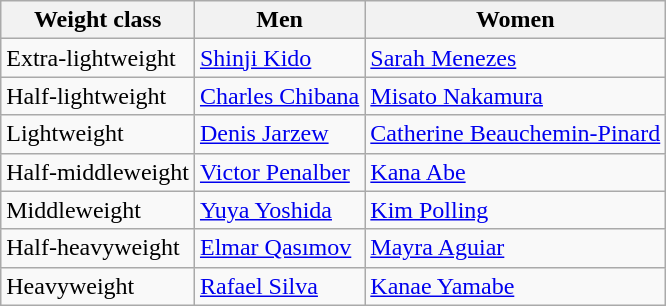<table class="wikitable">
<tr>
<th><strong>Weight class</strong></th>
<th><strong>Men</strong></th>
<th>Women</th>
</tr>
<tr>
<td>Extra-lightweight</td>
<td><a href='#'>Shinji Kido</a></td>
<td><a href='#'>Sarah Menezes</a></td>
</tr>
<tr>
<td>Half-lightweight</td>
<td><a href='#'>Charles Chibana</a></td>
<td><a href='#'>Misato Nakamura</a></td>
</tr>
<tr>
<td>Lightweight</td>
<td><a href='#'>Denis Jarzew</a></td>
<td><a href='#'>Catherine Beauchemin-Pinard</a></td>
</tr>
<tr>
<td>Half-middleweight</td>
<td><a href='#'>Victor Penalber</a></td>
<td><a href='#'>Kana Abe</a></td>
</tr>
<tr>
<td>Middleweight</td>
<td><a href='#'>Yuya Yoshida</a></td>
<td><a href='#'>Kim Polling</a></td>
</tr>
<tr>
<td>Half-heavyweight</td>
<td><a href='#'>Elmar Qasımov</a></td>
<td><a href='#'>Mayra Aguiar</a></td>
</tr>
<tr>
<td>Heavyweight</td>
<td><a href='#'>Rafael Silva</a></td>
<td><a href='#'>Kanae Yamabe</a></td>
</tr>
</table>
